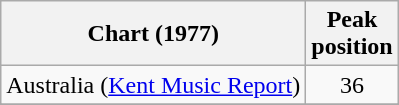<table class="wikitable sortable plainrowheaders">
<tr>
<th scope="col">Chart (1977)</th>
<th scope="col">Peak<br>position</th>
</tr>
<tr>
<td>Australia (<a href='#'>Kent Music Report</a>)</td>
<td align="center">36</td>
</tr>
<tr>
</tr>
<tr>
</tr>
<tr>
</tr>
<tr>
</tr>
</table>
